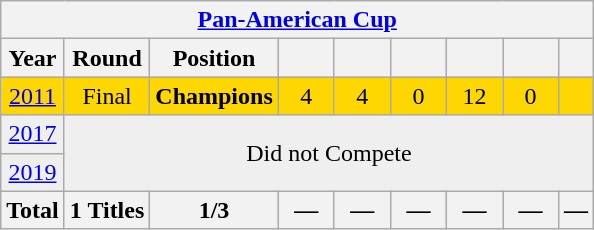<table class="wikitable" style="text-align: center;">
<tr>
<th colspan=9><strong><a href='#'>Pan-American Cup</a></strong></th>
</tr>
<tr>
<th><strong>Year</strong></th>
<th><strong>Round</strong></th>
<th><strong>Position</strong></th>
<th width=30><strong></strong></th>
<th width=30><strong></strong></th>
<th width=30><strong></strong></th>
<th width=30><strong></strong></th>
<th width=30><strong></strong></th>
<th><strong></strong></th>
</tr>
<tr bgcolor=gold>
<td> <a href='#'>2011</a></td>
<td>Final</td>
<td><strong>Champions</strong></td>
<td>4</td>
<td>4</td>
<td>0</td>
<td>12</td>
<td>0</td>
<td></td>
</tr>
<tr bgcolor="efefef">
<td> <a href='#'>2017</a></td>
<td rowspan=2 colspan=9>Did not Compete</td>
</tr>
<tr bgcolor="efefef">
<td> <a href='#'>2019</a></td>
</tr>
<tr>
<th><strong>Total</strong></th>
<th><strong>1 Titles</strong></th>
<th><strong>1/3</strong></th>
<th><strong>—</strong></th>
<th><strong>—</strong></th>
<th><strong>—</strong></th>
<th><strong>—</strong></th>
<th><strong>—</strong></th>
<th><strong>—</strong></th>
</tr>
</table>
